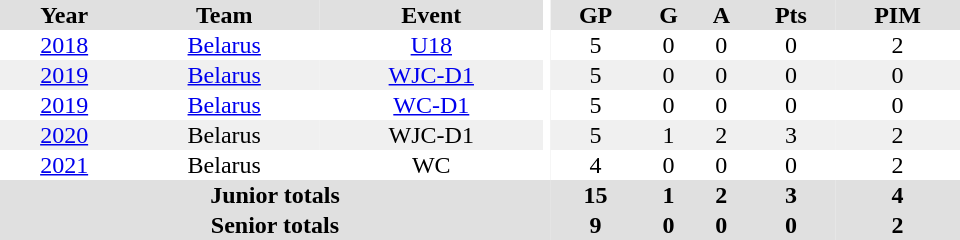<table border="0" cellpadding="1" cellspacing="0" ID="Table3" style="text-align:center; width:40em">
<tr bgcolor="#e0e0e0">
<th>Year</th>
<th>Team</th>
<th>Event</th>
<th rowspan="102" bgcolor="#ffffff"></th>
<th>GP</th>
<th>G</th>
<th>A</th>
<th>Pts</th>
<th>PIM</th>
</tr>
<tr>
<td><a href='#'>2018</a></td>
<td><a href='#'>Belarus</a></td>
<td><a href='#'>U18</a></td>
<td>5</td>
<td>0</td>
<td>0</td>
<td>0</td>
<td>2</td>
</tr>
<tr bgcolor="#f0f0f0">
<td><a href='#'>2019</a></td>
<td><a href='#'>Belarus</a></td>
<td><a href='#'>WJC-D1</a></td>
<td>5</td>
<td>0</td>
<td>0</td>
<td>0</td>
<td>0</td>
</tr>
<tr>
<td><a href='#'>2019</a></td>
<td><a href='#'>Belarus</a></td>
<td><a href='#'>WC-D1</a></td>
<td>5</td>
<td>0</td>
<td>0</td>
<td>0</td>
<td>0</td>
</tr>
<tr bgcolor="#f0f0f0">
<td><a href='#'>2020</a></td>
<td>Belarus</td>
<td>WJC-D1</td>
<td>5</td>
<td>1</td>
<td>2</td>
<td>3</td>
<td>2</td>
</tr>
<tr>
<td><a href='#'>2021</a></td>
<td>Belarus</td>
<td>WC</td>
<td>4</td>
<td>0</td>
<td>0</td>
<td>0</td>
<td>2</td>
</tr>
<tr bgcolor="#e0e0e0">
<th colspan="4">Junior totals</th>
<th>15</th>
<th>1</th>
<th>2</th>
<th>3</th>
<th>4</th>
</tr>
<tr bgcolor="#e0e0e0">
<th colspan="4">Senior totals</th>
<th>9</th>
<th>0</th>
<th>0</th>
<th>0</th>
<th>2</th>
</tr>
</table>
